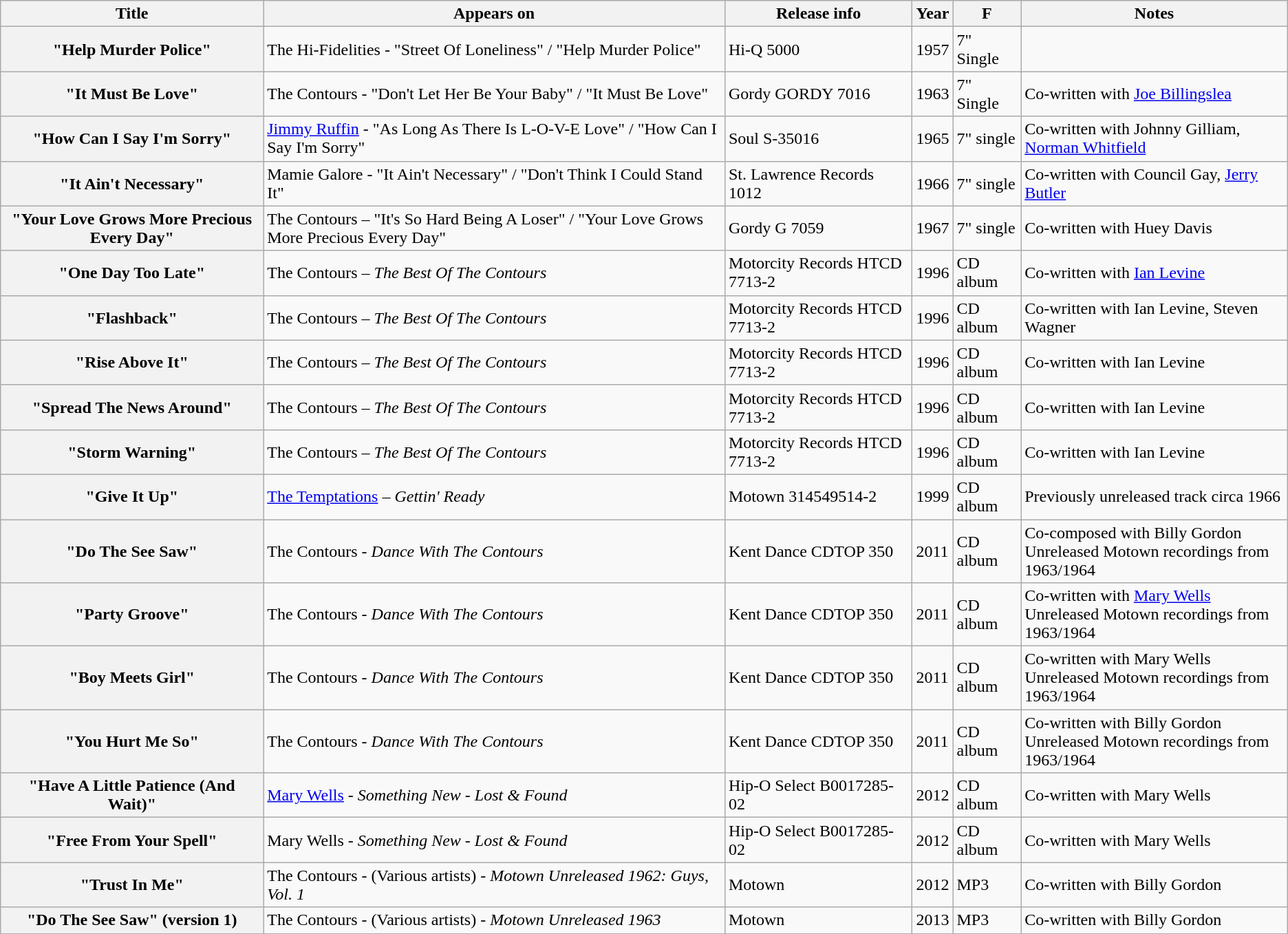<table class="wikitable plainrowheaders sortable">
<tr>
<th scope="col">Title</th>
<th scope="col">Appears on</th>
<th scope="col">Release info</th>
<th scope="col">Year</th>
<th scope="col">F</th>
<th scope="col" class="unsortable">Notes</th>
</tr>
<tr>
<th scope="row">"Help Murder Police"</th>
<td>The Hi-Fidelities - "Street Of Loneliness" / "Help Murder Police"</td>
<td>Hi-Q 5000</td>
<td>1957</td>
<td>7" Single</td>
<td></td>
</tr>
<tr>
<th scope="row">"It Must Be Love"</th>
<td>The Contours - "Don't Let Her Be Your Baby" / "It Must Be Love"</td>
<td>Gordy GORDY 7016</td>
<td>1963</td>
<td>7" Single</td>
<td>Co-written with <a href='#'>Joe Billingslea</a></td>
</tr>
<tr>
<th scope="row">"How Can I Say I'm Sorry"</th>
<td><a href='#'>Jimmy Ruffin</a> - "As Long As There Is L-O-V-E Love" / "How Can I Say I'm Sorry"</td>
<td>Soul S-35016</td>
<td>1965</td>
<td>7" single</td>
<td>Co-written with Johnny Gilliam, <a href='#'>Norman Whitfield</a></td>
</tr>
<tr>
<th scope="row">"It Ain't Necessary"</th>
<td>Mamie Galore - "It Ain't Necessary" / "Don't Think I Could Stand It"</td>
<td>St. Lawrence Records 1012</td>
<td>1966</td>
<td>7" single</td>
<td>Co-written with Council Gay, <a href='#'>Jerry Butler</a></td>
</tr>
<tr>
<th scope="row">"Your Love Grows More Precious Every Day"</th>
<td>The Contours – "It's So Hard Being A Loser" / "Your Love Grows More Precious Every Day"</td>
<td>Gordy G 7059</td>
<td>1967</td>
<td>7" single</td>
<td>Co-written with Huey Davis</td>
</tr>
<tr>
<th scope="row">"One Day Too Late"</th>
<td>The Contours – <em>The Best Of The Contours</em></td>
<td>Motorcity Records HTCD 7713-2</td>
<td>1996</td>
<td>CD album</td>
<td>Co-written with <a href='#'>Ian Levine</a></td>
</tr>
<tr>
<th scope="row">"Flashback"</th>
<td>The Contours – <em>The Best Of The Contours</em></td>
<td>Motorcity Records HTCD 7713-2</td>
<td>1996</td>
<td>CD album</td>
<td>Co-written with Ian Levine, Steven Wagner</td>
</tr>
<tr>
<th scope="row">"Rise Above It"</th>
<td>The Contours – <em>The Best Of The Contours</em></td>
<td>Motorcity Records HTCD 7713-2</td>
<td>1996</td>
<td>CD album</td>
<td>Co-written with Ian Levine</td>
</tr>
<tr>
<th scope="row">"Spread The News Around"</th>
<td>The Contours – <em>The Best Of The Contours</em></td>
<td>Motorcity Records HTCD 7713-2</td>
<td>1996</td>
<td>CD album</td>
<td>Co-written with Ian Levine</td>
</tr>
<tr>
<th scope="row">"Storm Warning"</th>
<td>The Contours – <em>The Best Of The Contours</em></td>
<td>Motorcity Records HTCD 7713-2</td>
<td>1996</td>
<td>CD album</td>
<td>Co-written with Ian Levine</td>
</tr>
<tr>
<th scope="row">"Give It Up"</th>
<td><a href='#'>The Temptations</a> – <em>Gettin' Ready</em></td>
<td>Motown 314549514-2</td>
<td>1999</td>
<td>CD album</td>
<td>Previously unreleased track circa 1966</td>
</tr>
<tr>
<th scope="row">"Do The See Saw"</th>
<td>The Contours - <em>Dance With The Contours</em></td>
<td>Kent Dance CDTOP 350</td>
<td>2011</td>
<td>CD album</td>
<td>Co-composed with Billy Gordon<br>Unreleased Motown recordings from 1963/1964</td>
</tr>
<tr>
<th scope="row">"Party Groove"</th>
<td>The Contours - <em>Dance With The Contours</em></td>
<td>Kent Dance CDTOP 350</td>
<td>2011</td>
<td>CD album</td>
<td>Co-written with <a href='#'>Mary Wells</a><br>Unreleased Motown recordings from 1963/1964</td>
</tr>
<tr>
<th scope="row">"Boy Meets Girl"</th>
<td>The Contours - <em>Dance With The Contours</em></td>
<td>Kent Dance CDTOP 350</td>
<td>2011</td>
<td>CD album</td>
<td>Co-written with Mary Wells<br>Unreleased Motown recordings from 1963/1964</td>
</tr>
<tr>
<th scope="row">"You Hurt Me So"</th>
<td>The Contours - <em>Dance With The Contours</em></td>
<td>Kent Dance CDTOP 350</td>
<td>2011</td>
<td>CD album</td>
<td>Co-written with Billy Gordon<br>Unreleased Motown recordings from 1963/1964</td>
</tr>
<tr>
<th scope="row">"Have A Little Patience (And Wait)"</th>
<td><a href='#'>Mary Wells</a> - <em>Something New - Lost & Found</em></td>
<td>Hip-O Select B0017285-02</td>
<td>2012</td>
<td>CD album</td>
<td>Co-written with Mary Wells</td>
</tr>
<tr>
<th scope="row">"Free From Your Spell"</th>
<td>Mary Wells - <em>Something New - Lost & Found</em></td>
<td>Hip-O Select B0017285-02</td>
<td>2012</td>
<td>CD album</td>
<td>Co-written with Mary Wells</td>
</tr>
<tr>
<th scope="row">"Trust In Me"</th>
<td>The Contours - (Various artists) - <em>Motown Unreleased 1962: Guys, Vol. 1</em></td>
<td>Motown</td>
<td>2012</td>
<td>MP3</td>
<td>Co-written with Billy Gordon</td>
</tr>
<tr>
<th scope="row">"Do The See Saw" (version 1)</th>
<td>The Contours - (Various artists) - <em>Motown Unreleased 1963</em></td>
<td>Motown</td>
<td>2013</td>
<td>MP3</td>
<td>Co-written with Billy Gordon</td>
</tr>
<tr>
</tr>
</table>
